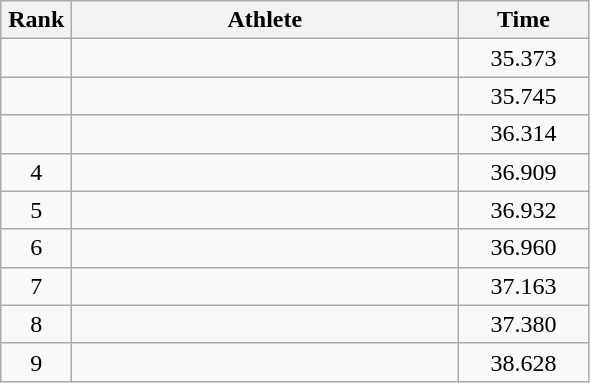<table class=wikitable style="text-align:center">
<tr>
<th width=40>Rank</th>
<th width=250>Athlete</th>
<th width=80>Time</th>
</tr>
<tr>
<td></td>
<td align=left></td>
<td>35.373</td>
</tr>
<tr>
<td></td>
<td align=left></td>
<td>35.745</td>
</tr>
<tr>
<td></td>
<td align=left></td>
<td>36.314</td>
</tr>
<tr>
<td>4</td>
<td align=left></td>
<td>36.909</td>
</tr>
<tr>
<td>5</td>
<td align=left></td>
<td>36.932</td>
</tr>
<tr>
<td>6</td>
<td align=left></td>
<td>36.960</td>
</tr>
<tr>
<td>7</td>
<td align=left></td>
<td>37.163</td>
</tr>
<tr>
<td>8</td>
<td align=left></td>
<td>37.380</td>
</tr>
<tr>
<td>9</td>
<td align=left></td>
<td>38.628</td>
</tr>
</table>
